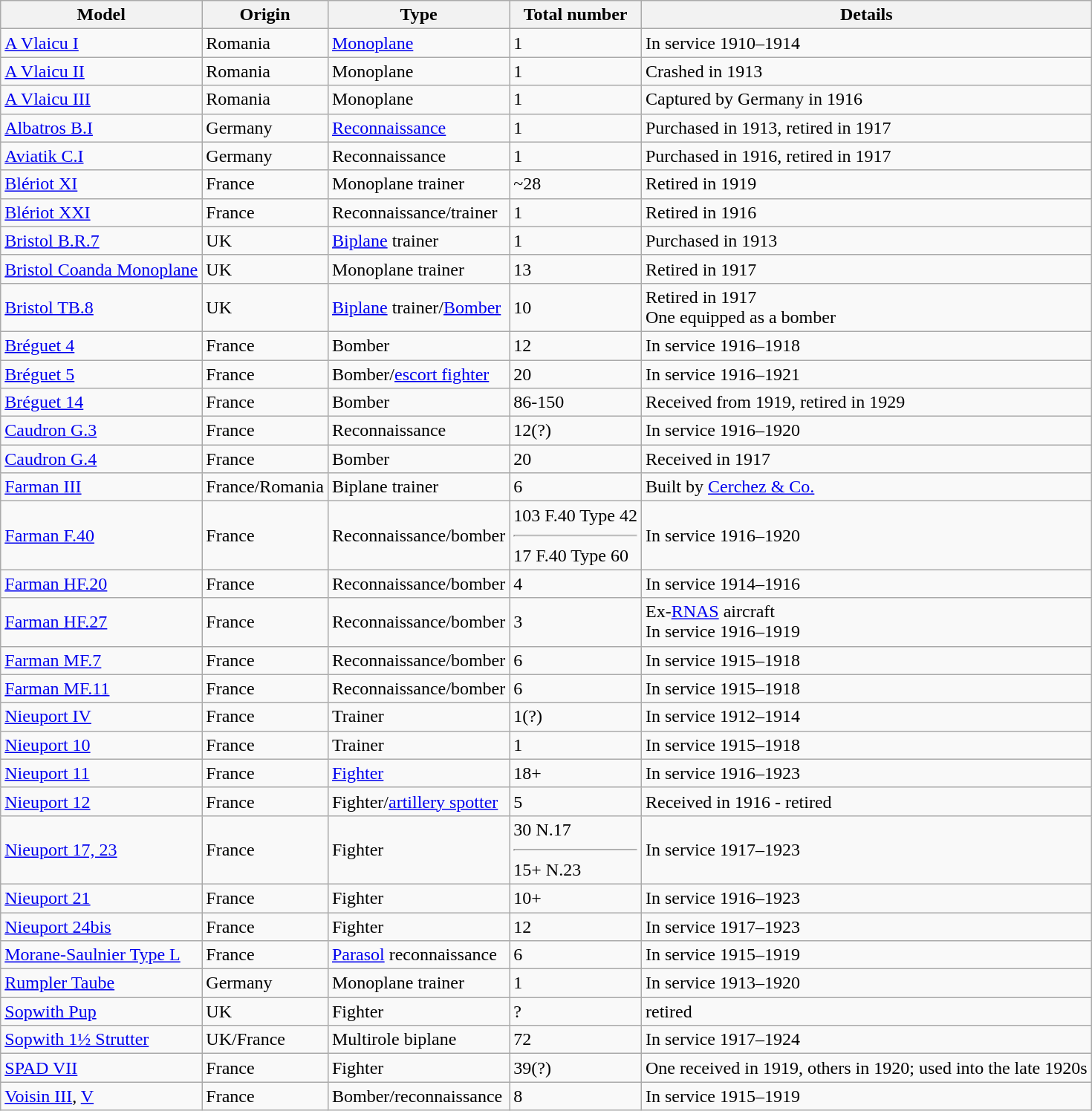<table class="wikitable sortable">
<tr>
<th>Model</th>
<th>Origin</th>
<th>Type</th>
<th>Total number</th>
<th>Details</th>
</tr>
<tr>
<td><a href='#'>A Vlaicu I</a></td>
<td>Romania</td>
<td><a href='#'>Monoplane</a></td>
<td>1</td>
<td>In service 1910–1914</td>
</tr>
<tr>
<td><a href='#'>A Vlaicu II</a></td>
<td>Romania</td>
<td>Monoplane</td>
<td>1</td>
<td>Crashed in 1913</td>
</tr>
<tr>
<td><a href='#'>A Vlaicu III</a></td>
<td>Romania</td>
<td>Monoplane</td>
<td>1</td>
<td>Captured by Germany in 1916</td>
</tr>
<tr>
<td><a href='#'>Albatros B.I</a></td>
<td>Germany</td>
<td><a href='#'>Reconnaissance</a></td>
<td>1</td>
<td>Purchased in 1913, retired in 1917</td>
</tr>
<tr>
<td><a href='#'>Aviatik C.I</a></td>
<td>Germany</td>
<td>Reconnaissance</td>
<td>1</td>
<td>Purchased in 1916, retired	in 1917</td>
</tr>
<tr>
<td><a href='#'>Blériot XI</a></td>
<td>France</td>
<td>Monoplane trainer</td>
<td>~28</td>
<td>Retired in 1919</td>
</tr>
<tr>
<td><a href='#'>Blériot XXI</a></td>
<td>France</td>
<td>Reconnaissance/trainer</td>
<td>1</td>
<td>Retired in 1916</td>
</tr>
<tr>
<td><a href='#'>Bristol B.R.7</a></td>
<td>UK</td>
<td><a href='#'>Biplane</a> trainer</td>
<td>1</td>
<td>Purchased in 1913</td>
</tr>
<tr>
<td><a href='#'>Bristol Coanda Monoplane</a></td>
<td>UK</td>
<td>Monoplane trainer</td>
<td>13</td>
<td>Retired in 1917</td>
</tr>
<tr>
<td><a href='#'>Bristol TB.8</a></td>
<td>UK</td>
<td><a href='#'>Biplane</a> trainer/<a href='#'>Bomber</a></td>
<td>10</td>
<td>Retired in 1917<br>One equipped as a bomber</td>
</tr>
<tr>
<td><a href='#'>Bréguet 4</a></td>
<td>France</td>
<td>Bomber</td>
<td>12</td>
<td>In service 1916–1918</td>
</tr>
<tr>
<td><a href='#'>Bréguet 5</a></td>
<td>France</td>
<td>Bomber/<a href='#'>escort fighter</a></td>
<td>20</td>
<td>In service 1916–1921</td>
</tr>
<tr>
<td><a href='#'>Bréguet 14</a></td>
<td>France</td>
<td>Bomber</td>
<td>86-150</td>
<td>Received from 1919, retired in 1929</td>
</tr>
<tr>
<td><a href='#'>Caudron G.3</a></td>
<td>France</td>
<td>Reconnaissance</td>
<td>12(?)</td>
<td>In service 1916–1920</td>
</tr>
<tr>
<td><a href='#'>Caudron G.4</a></td>
<td>France</td>
<td>Bomber</td>
<td>20</td>
<td>Received in 1917</td>
</tr>
<tr>
<td><a href='#'>Farman III</a></td>
<td>France/Romania</td>
<td>Biplane trainer</td>
<td>6</td>
<td>Built by <a href='#'>Cerchez & Co.</a></td>
</tr>
<tr>
<td><a href='#'>Farman F.40</a></td>
<td>France</td>
<td>Reconnaissance/bomber</td>
<td>103 F.40 Type 42<hr>17 F.40 Type 60</td>
<td>In service 1916–1920</td>
</tr>
<tr>
<td><a href='#'>Farman HF.20</a></td>
<td>France</td>
<td>Reconnaissance/bomber</td>
<td>4</td>
<td>In service 1914–1916</td>
</tr>
<tr>
<td><a href='#'>Farman HF.27</a></td>
<td>France</td>
<td>Reconnaissance/bomber</td>
<td>3</td>
<td>Ex-<a href='#'>RNAS</a> aircraft<br>In service 1916–1919</td>
</tr>
<tr>
<td><a href='#'>Farman MF.7</a></td>
<td>France</td>
<td>Reconnaissance/bomber</td>
<td>6</td>
<td>In service 1915–1918</td>
</tr>
<tr>
<td><a href='#'>Farman MF.11</a></td>
<td>France</td>
<td>Reconnaissance/bomber</td>
<td>6</td>
<td>In service 1915–1918</td>
</tr>
<tr>
<td><a href='#'>Nieuport IV</a></td>
<td>France</td>
<td>Trainer</td>
<td>1(?)</td>
<td>In service 1912–1914</td>
</tr>
<tr>
<td><a href='#'>Nieuport 10</a></td>
<td>France</td>
<td>Trainer</td>
<td>1</td>
<td>In service 1915–1918</td>
</tr>
<tr>
<td><a href='#'>Nieuport 11</a></td>
<td>France</td>
<td><a href='#'>Fighter</a></td>
<td>18+</td>
<td>In service 1916–1923</td>
</tr>
<tr>
<td><a href='#'>Nieuport 12</a></td>
<td>France</td>
<td>Fighter/<a href='#'>artillery spotter</a></td>
<td>5</td>
<td>Received in 1916 - retired</td>
</tr>
<tr>
<td><a href='#'>Nieuport 17, 23</a></td>
<td>France</td>
<td>Fighter</td>
<td>30 N.17<hr>15+ N.23</td>
<td>In service 1917–1923</td>
</tr>
<tr>
<td><a href='#'>Nieuport 21</a></td>
<td>France</td>
<td>Fighter</td>
<td>10+</td>
<td>In service 1916–1923</td>
</tr>
<tr>
<td><a href='#'>Nieuport 24bis</a></td>
<td>France</td>
<td>Fighter</td>
<td>12</td>
<td>In service 1917–1923</td>
</tr>
<tr>
<td><a href='#'>Morane-Saulnier Type L</a></td>
<td>France</td>
<td><a href='#'>Parasol</a> reconnaissance</td>
<td>6</td>
<td>In service 1915–1919</td>
</tr>
<tr>
<td><a href='#'>Rumpler Taube</a></td>
<td>Germany</td>
<td>Monoplane trainer</td>
<td>1</td>
<td>In service 1913–1920</td>
</tr>
<tr>
<td><a href='#'>Sopwith Pup</a></td>
<td>UK</td>
<td>Fighter</td>
<td>?</td>
<td>retired</td>
</tr>
<tr>
<td><a href='#'>Sopwith 1½ Strutter</a></td>
<td>UK/France</td>
<td>Multirole biplane</td>
<td>72</td>
<td>In service 1917–1924</td>
</tr>
<tr>
<td><a href='#'>SPAD VII</a></td>
<td>France</td>
<td>Fighter</td>
<td>39(?)</td>
<td>One received in 1919, others in 1920; used into the late 1920s</td>
</tr>
<tr>
<td><a href='#'>Voisin III</a>, <a href='#'>V</a></td>
<td>France</td>
<td>Bomber/reconnaissance</td>
<td>8</td>
<td>In service 1915–1919</td>
</tr>
</table>
